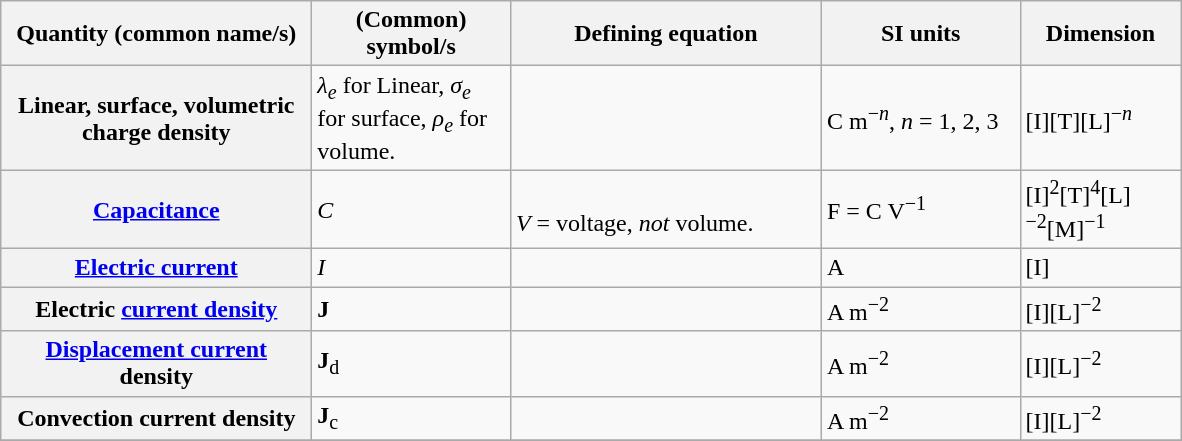<table class="wikitable">
<tr>
<th scope="col" width="200">Quantity (common name/s)</th>
<th scope="col" width="125">(Common) symbol/s</th>
<th scope="col" width="200">Defining equation</th>
<th scope="col" width="125">SI units</th>
<th scope="col" width="100">Dimension</th>
</tr>
<tr>
<th>Linear, surface, volumetric charge density</th>
<td><em>λ<sub>e</sub></em> for Linear, <em>σ<sub>e</sub></em> for surface, <em>ρ<sub>e</sub></em> for volume.</td>
<td><br><br></td>
<td>C m<sup>−<em>n</em></sup>, <em>n</em> = 1, 2, 3</td>
<td>[I][T][L]<sup>−<em>n</em></sup></td>
</tr>
<tr>
<th><a href='#'>Capacitance</a></th>
<td><em>C</em></td>
<td><br><em>V</em> = voltage, <em>not</em> volume.</td>
<td>F = C V<sup>−1</sup></td>
<td>[I]<sup>2</sup>[T]<sup>4</sup>[L]<sup>−2</sup>[M]<sup>−1</sup></td>
</tr>
<tr>
<th><a href='#'>Electric current</a></th>
<td><em>I</em></td>
<td></td>
<td>A</td>
<td>[I]</td>
</tr>
<tr>
<th>Electric <a href='#'>current density</a></th>
<td><strong>J</strong></td>
<td></td>
<td>A m<sup>−2</sup></td>
<td>[I][L]<sup>−2</sup></td>
</tr>
<tr>
<th><a href='#'>Displacement current</a> density</th>
<td><strong>J</strong><sub>d</sub></td>
<td></td>
<td>A m<sup>−2</sup></td>
<td>[I][L]<sup>−2</sup></td>
</tr>
<tr>
<th>Convection current density</th>
<td><strong>J</strong><sub>c</sub></td>
<td></td>
<td>A m<sup>−2</sup></td>
<td>[I][L]<sup>−2</sup></td>
</tr>
<tr>
</tr>
</table>
